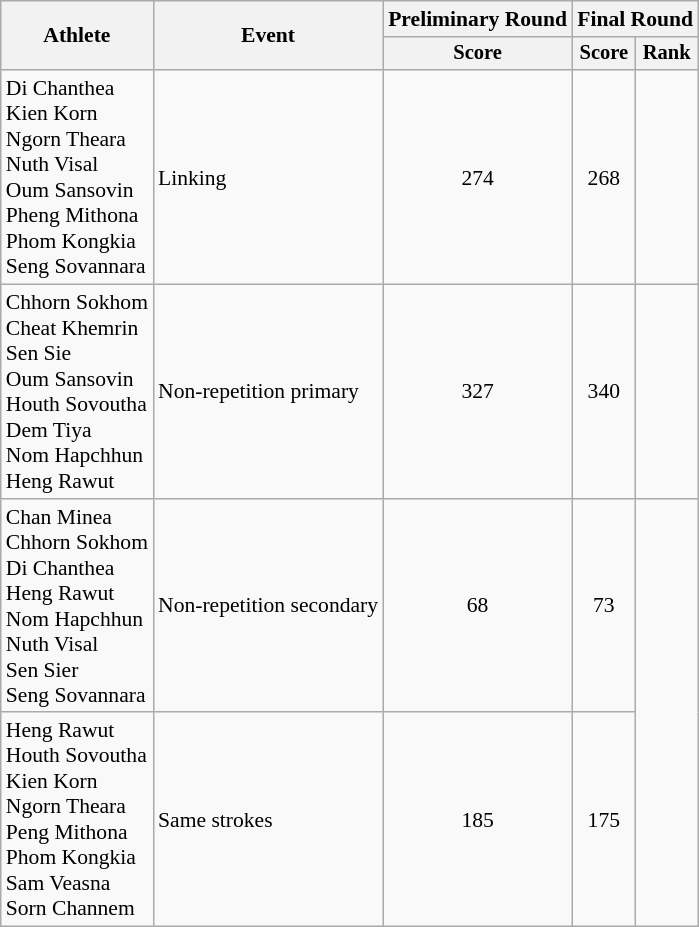<table class="wikitable" style="font-size:90%">
<tr>
<th rowspan=2>Athlete</th>
<th rowspan=2>Event</th>
<th>Preliminary Round</th>
<th colspan=2>Final Round</th>
</tr>
<tr style="font-size:95%">
<th>Score</th>
<th>Score</th>
<th>Rank</th>
</tr>
<tr align=center>
<td align=left>Di Chanthea<br>Kien Korn<br>Ngorn Theara<br>Nuth Visal<br> Oum Sansovin<br>Pheng Mithona<br>Phom Kongkia<br>Seng Sovannara</td>
<td align=left>Linking</td>
<td>274</td>
<td>268</td>
<td></td>
</tr>
<tr align=center>
<td align=left>Chhorn Sokhom<br>Cheat Khemrin<br>Sen Sie<br>Oum Sansovin<br>Houth Sovoutha<br>Dem Tiya<br>Nom Hapchhun<br>Heng Rawut</td>
<td align=left>Non-repetition primary</td>
<td>327</td>
<td>340</td>
<td></td>
</tr>
<tr align=center>
<td align=left>Chan Minea<br>Chhorn Sokhom<br>Di Chanthea<br>Heng Rawut<br>Nom Hapchhun<br>Nuth Visal<br>Sen Sier<br>Seng Sovannara</td>
<td align=left>Non-repetition secondary</td>
<td>68</td>
<td>73</td>
<td rowspan=2></td>
</tr>
<tr align=center>
<td align=left>Heng Rawut<br>Houth Sovoutha<br>Kien Korn<br>Ngorn Theara<br>Peng Mithona<br>Phom Kongkia<br>Sam Veasna<br>Sorn Channem</td>
<td align=left>Same strokes</td>
<td>185</td>
<td>175</td>
</tr>
</table>
